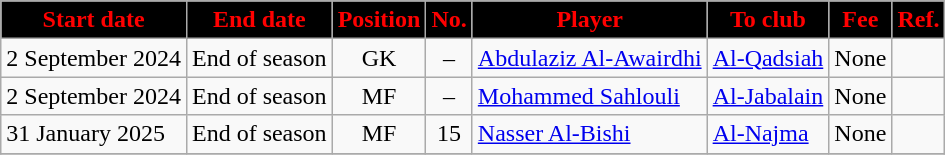<table class="wikitable sortable">
<tr>
<th style="background:black; color:red;"><strong>Start date</strong></th>
<th style="background:black; color:red;"><strong>End date</strong></th>
<th style="background:black; color:red;"><strong>Position</strong></th>
<th style="background:black; color:red;"><strong>No.</strong></th>
<th style="background:black; color:red;"><strong>Player</strong></th>
<th style="background:black; color:red;"><strong>To club</strong></th>
<th style="background:black; color:red;"><strong>Fee</strong></th>
<th style="background:black; color:red;"><strong>Ref.</strong></th>
</tr>
<tr>
<td>2 September 2024</td>
<td>End of season</td>
<td style="text-align:center;">GK</td>
<td style="text-align:center;">–</td>
<td style="text-align:left;"> <a href='#'>Abdulaziz Al-Awairdhi</a></td>
<td style="text-align:left;"> <a href='#'>Al-Qadsiah</a></td>
<td>None</td>
<td></td>
</tr>
<tr>
<td>2 September 2024</td>
<td>End of season</td>
<td style="text-align:center;">MF</td>
<td style="text-align:center;">–</td>
<td style="text-align:left;"> <a href='#'>Mohammed Sahlouli</a></td>
<td style="text-align:left;"> <a href='#'>Al-Jabalain</a></td>
<td>None</td>
<td></td>
</tr>
<tr>
<td>31 January 2025</td>
<td>End of season</td>
<td style="text-align:center;">MF</td>
<td style="text-align:center;">15</td>
<td style="text-align:left;"> <a href='#'>Nasser Al-Bishi</a></td>
<td style="text-align:left;"> <a href='#'>Al-Najma</a></td>
<td>None</td>
<td></td>
</tr>
<tr>
</tr>
</table>
